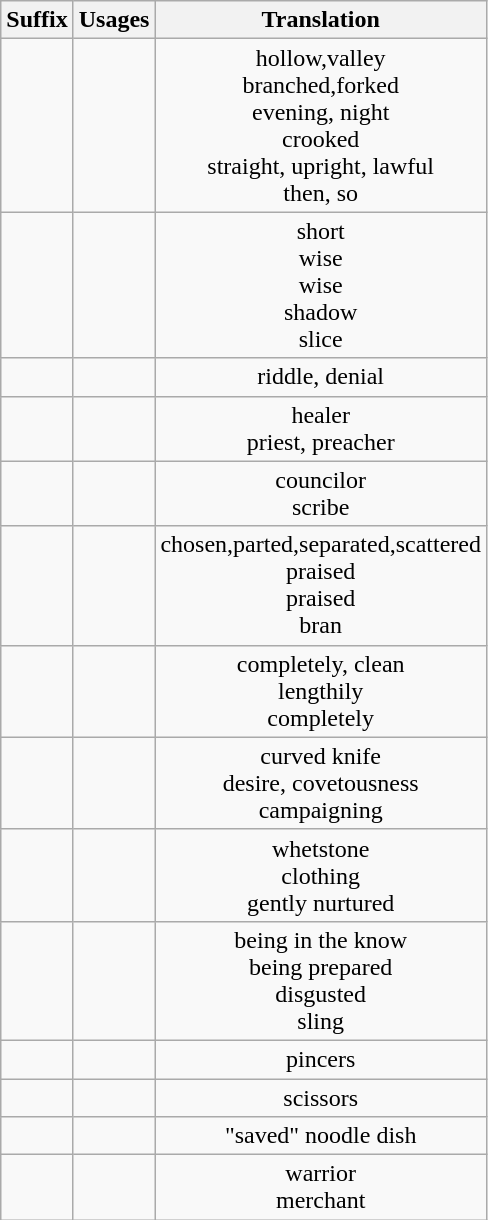<table class="wikitable sortable" style="text-align: center">
<tr>
<th>Suffix</th>
<th>Usages</th>
<th>Translation</th>
</tr>
<tr>
<td></td>
<td><br><br><br><br><br></td>
<td>hollow,valley<br>branched,forked<br>evening, night<br>crooked<br>straight, upright, lawful<br>then, so</td>
</tr>
<tr>
<td></td>
<td><br><br><br><br></td>
<td>short<br>wise<br>wise<br>shadow<br>slice</td>
</tr>
<tr>
<td></td>
<td></td>
<td>riddle, denial</td>
</tr>
<tr>
<td></td>
<td><br></td>
<td>healer<br>priest, preacher</td>
</tr>
<tr>
<td></td>
<td><br></td>
<td>councilor<br>scribe</td>
</tr>
<tr>
<td></td>
<td><br><br><br></td>
<td>chosen,parted,separated,scattered<br>praised<br>praised<br>bran</td>
</tr>
<tr>
<td></td>
<td><br><br></td>
<td>completely, clean<br>lengthily<br>completely</td>
</tr>
<tr>
<td></td>
<td><br><br></td>
<td>curved knife<br>desire, covetousness<br>campaigning</td>
</tr>
<tr>
<td></td>
<td><br><br></td>
<td>whetstone<br>clothing<br>gently nurtured</td>
</tr>
<tr>
<td></td>
<td><br><br><br></td>
<td>being in the know<br>being prepared<br>disgusted<br>sling</td>
</tr>
<tr>
<td></td>
<td></td>
<td>pincers</td>
</tr>
<tr>
<td></td>
<td></td>
<td>scissors</td>
</tr>
<tr>
<td></td>
<td></td>
<td>"saved" noodle dish</td>
</tr>
<tr>
<td></td>
<td><br></td>
<td>warrior<br>merchant</td>
</tr>
</table>
